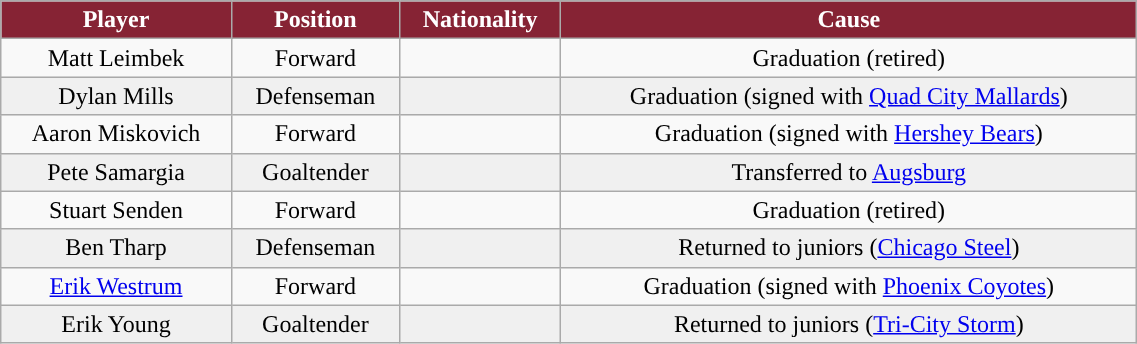<table class="wikitable" width="60%">
<tr>
<th style="color:white; background:#862334; ">Player</th>
<th style="color:white; background:#862334; ">Position</th>
<th style="color:white; background:#862334; ">Nationality</th>
<th style="color:white; background:#862334; ">Cause</th>
</tr>
<tr align="center" bgcolor="">
<td>Matt Leimbek</td>
<td>Forward</td>
<td></td>
<td>Graduation (retired)</td>
</tr>
<tr align="center" bgcolor="f0f0f0">
<td>Dylan Mills</td>
<td>Defenseman</td>
<td></td>
<td>Graduation (signed with <a href='#'>Quad City Mallards</a>)</td>
</tr>
<tr align="center" bgcolor="">
<td>Aaron Miskovich</td>
<td>Forward</td>
<td></td>
<td>Graduation (signed with <a href='#'>Hershey Bears</a>)</td>
</tr>
<tr align="center" bgcolor="f0f0f0">
<td>Pete Samargia</td>
<td>Goaltender</td>
<td></td>
<td>Transferred to <a href='#'>Augsburg</a></td>
</tr>
<tr align="center" bgcolor="">
<td>Stuart Senden</td>
<td>Forward</td>
<td></td>
<td>Graduation (retired)</td>
</tr>
<tr align="center" bgcolor="f0f0f0">
<td>Ben Tharp</td>
<td>Defenseman</td>
<td></td>
<td>Returned to juniors (<a href='#'>Chicago Steel</a>)</td>
</tr>
<tr align="center" bgcolor="">
<td><a href='#'>Erik Westrum</a></td>
<td>Forward</td>
<td></td>
<td>Graduation (signed with <a href='#'>Phoenix Coyotes</a>)</td>
</tr>
<tr align="center" bgcolor="f0f0f0">
<td>Erik Young</td>
<td>Goaltender</td>
<td></td>
<td>Returned to juniors (<a href='#'>Tri-City Storm</a>)</td>
</tr>
</table>
